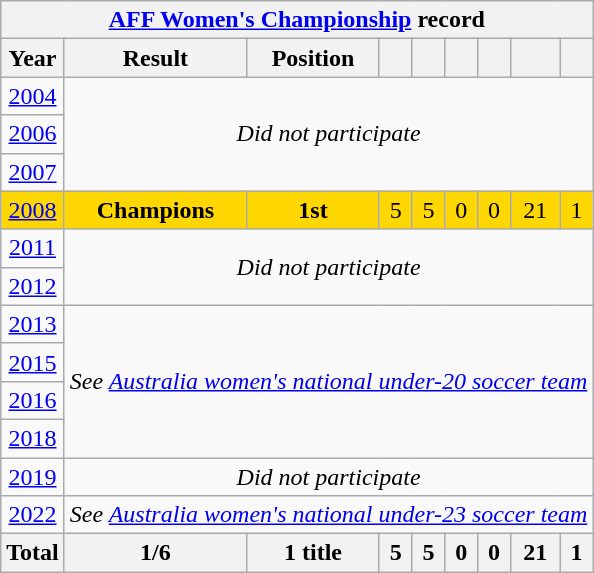<table class="wikitable" style="text-align: center;">
<tr>
<th colspan=9><a href='#'>AFF Women's Championship</a> record</th>
</tr>
<tr>
<th>Year</th>
<th>Result</th>
<th>Position</th>
<th></th>
<th></th>
<th></th>
<th></th>
<th></th>
<th></th>
</tr>
<tr>
<td> <a href='#'>2004</a></td>
<td colspan=8 rowspan=3><em>Did not participate</em></td>
</tr>
<tr>
<td> <a href='#'>2006</a></td>
</tr>
<tr>
<td> <a href='#'>2007</a></td>
</tr>
<tr style="background:Gold;">
<td> <a href='#'>2008</a></td>
<td><strong>Champions</strong></td>
<td><strong>1st</strong></td>
<td>5</td>
<td>5</td>
<td>0</td>
<td>0</td>
<td>21</td>
<td>1</td>
</tr>
<tr>
<td> <a href='#'>2011</a></td>
<td colspan=8 rowspan=2><em>Did not participate</em></td>
</tr>
<tr>
<td> <a href='#'>2012</a></td>
</tr>
<tr>
<td> <a href='#'>2013</a></td>
<td colspan=8 rowspan=4><em>See <a href='#'>Australia women's national under-20 soccer team</a></em></td>
</tr>
<tr>
<td> <a href='#'>2015</a></td>
</tr>
<tr>
<td> <a href='#'>2016</a></td>
</tr>
<tr>
<td> <a href='#'>2018</a></td>
</tr>
<tr>
<td> <a href='#'>2019</a></td>
<td colspan=8><em>Did not participate</em></td>
</tr>
<tr>
<td> <a href='#'>2022</a></td>
<td colspan=8><em>See <a href='#'>Australia women's national under-23 soccer team</a></em></td>
</tr>
<tr>
<th>Total</th>
<th>1/6</th>
<th>1 title</th>
<th>5</th>
<th>5</th>
<th>0</th>
<th>0</th>
<th>21</th>
<th>1</th>
</tr>
</table>
